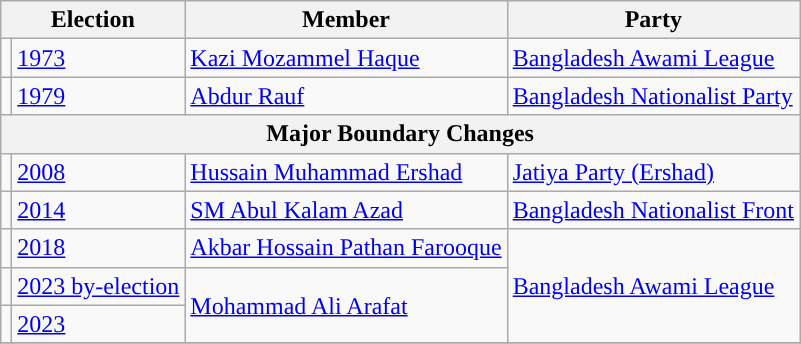<table class="wikitable">
<tr>
<th colspan="2">Election</th>
<th>Member</th>
<th>Party</th>
</tr>
<tr>
<td style="background-color:"></td>
<td><a href='#'>1973</a></td>
<td><a href='#'>Kazi Mozammel Haque</a></td>
<td><a href='#'>Bangladesh Awami League</a></td>
</tr>
<tr>
<td style="background-color:"></td>
<td><a href='#'>1979</a></td>
<td><a href='#'>Abdur Rauf</a></td>
<td><a href='#'>Bangladesh Nationalist Party</a></td>
</tr>
<tr>
<th colspan="4">Major Boundary Changes</th>
</tr>
<tr>
<td style="background-color:"></td>
<td><a href='#'>2008</a></td>
<td><a href='#'>Hussain Muhammad Ershad</a></td>
<td><a href='#'>Jatiya Party (Ershad)</a></td>
</tr>
<tr>
<td style="background-color:"></td>
<td><a href='#'>2014</a></td>
<td><a href='#'>SM Abul Kalam Azad</a></td>
<td><a href='#'>Bangladesh Nationalist Front</a></td>
</tr>
<tr>
<td style="background-color:"></td>
<td><a href='#'>2018</a></td>
<td><a href='#'>Akbar Hossain Pathan Farooque</a></td>
<td rowspan="3"><a href='#'>Bangladesh Awami League</a>  </td>
</tr>
<tr>
<td style="background-color:"></td>
<td><a href='#'>2023 by-election</a></td>
<td rowspan="2"><a href='#'>Mohammad Ali Arafat</a></td>
</tr>
<tr>
<td style="background-color:"></td>
<td><a href='#'>2023</a></td>
</tr>
<tr>
</tr>
</table>
